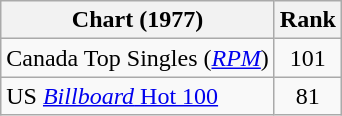<table class="wikitable sortable">
<tr>
<th align="left">Chart (1977)</th>
<th style="text-align:center;">Rank</th>
</tr>
<tr>
<td>Canada Top Singles (<em><a href='#'>RPM</a></em>) </td>
<td style="text-align:center;">101</td>
</tr>
<tr>
<td>US <a href='#'><em>Billboard</em> Hot 100</a></td>
<td style="text-align:center;">81</td>
</tr>
</table>
